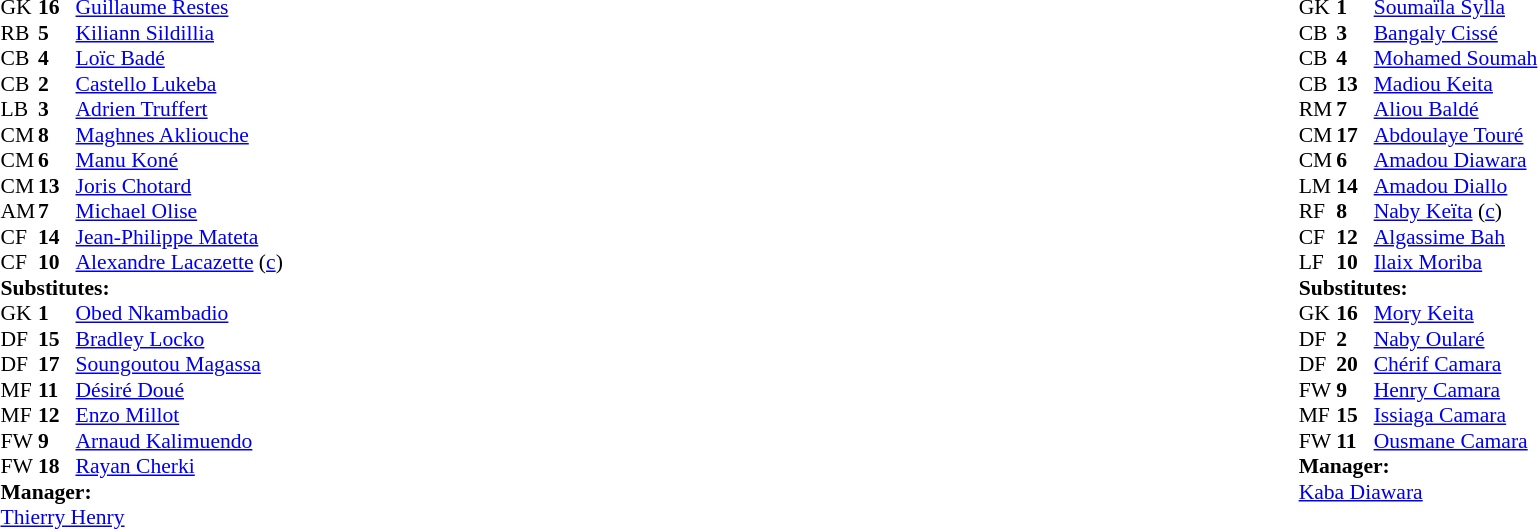<table width="100%">
<tr>
<td valign="top" width="40%"><br><table style="font-size:90%" cellspacing="0" cellpadding="0">
<tr>
<th width=25></th>
<th width=25></th>
</tr>
<tr>
<td>GK</td>
<td><strong>16</strong></td>
<td><a href='#'>Guillaume Restes</a></td>
</tr>
<tr>
<td>RB</td>
<td><strong>5</strong></td>
<td><a href='#'>Kiliann Sildillia</a></td>
</tr>
<tr>
<td>CB</td>
<td><strong>4</strong></td>
<td><a href='#'>Loïc Badé</a></td>
<td></td>
</tr>
<tr>
<td>CB</td>
<td><strong>2</strong></td>
<td><a href='#'>Castello Lukeba</a></td>
</tr>
<tr>
<td>LB</td>
<td><strong>3</strong></td>
<td><a href='#'>Adrien Truffert</a></td>
</tr>
<tr>
<td>CM</td>
<td><strong>8</strong></td>
<td><a href='#'>Maghnes Akliouche</a></td>
<td></td>
<td></td>
</tr>
<tr>
<td>CM</td>
<td><strong>6</strong></td>
<td><a href='#'>Manu Koné</a></td>
<td></td>
</tr>
<tr>
<td>CM</td>
<td><strong>13</strong></td>
<td><a href='#'>Joris Chotard</a></td>
</tr>
<tr>
<td>AM</td>
<td><strong>7</strong></td>
<td><a href='#'>Michael Olise</a></td>
</tr>
<tr>
<td>CF</td>
<td><strong>14</strong></td>
<td><a href='#'>Jean-Philippe Mateta</a></td>
<td></td>
<td></td>
</tr>
<tr>
<td>CF</td>
<td><strong>10</strong></td>
<td><a href='#'>Alexandre Lacazette</a> (<a href='#'>c</a>)</td>
<td></td>
<td></td>
</tr>
<tr>
<td colspan="3"><strong>Substitutes:</strong></td>
</tr>
<tr>
<td>GK</td>
<td><strong>1</strong></td>
<td><a href='#'>Obed Nkambadio</a></td>
</tr>
<tr>
<td>DF</td>
<td><strong>15</strong></td>
<td><a href='#'>Bradley Locko</a></td>
</tr>
<tr>
<td>DF</td>
<td><strong>17</strong></td>
<td><a href='#'>Soungoutou Magassa</a></td>
</tr>
<tr>
<td>MF</td>
<td><strong>11</strong></td>
<td><a href='#'>Désiré Doué</a></td>
<td></td>
<td></td>
</tr>
<tr>
<td>MF</td>
<td><strong>12</strong></td>
<td><a href='#'>Enzo Millot</a></td>
<td></td>
<td></td>
</tr>
<tr>
<td>FW</td>
<td><strong>9</strong></td>
<td><a href='#'>Arnaud Kalimuendo</a></td>
<td></td>
<td></td>
</tr>
<tr>
<td>FW</td>
<td><strong>18</strong></td>
<td><a href='#'>Rayan Cherki</a></td>
</tr>
<tr>
<td colspan="3"><strong>Manager:</strong></td>
</tr>
<tr>
<td colspan="3"><a href='#'>Thierry Henry</a></td>
</tr>
</table>
</td>
<td valign="top"></td>
<td valign="top" width="50%"><br><table style="font-size:90%; margin:auto" cellspacing="0" cellpadding="0">
<tr>
<th width="25"></th>
<th width="25"></th>
</tr>
<tr>
<td>GK</td>
<td><strong>1</strong></td>
<td><a href='#'>Soumaïla Sylla</a></td>
</tr>
<tr>
<td>CB</td>
<td><strong>3</strong></td>
<td><a href='#'>Bangaly Cissé</a></td>
</tr>
<tr>
<td>CB</td>
<td><strong>4</strong></td>
<td><a href='#'>Mohamed Soumah</a></td>
</tr>
<tr>
<td>CB</td>
<td><strong>13</strong></td>
<td><a href='#'>Madiou Keita</a></td>
</tr>
<tr>
<td>RM</td>
<td><strong>7</strong></td>
<td><a href='#'>Aliou Baldé</a></td>
</tr>
<tr>
<td>CM</td>
<td><strong>17</strong></td>
<td><a href='#'>Abdoulaye Touré</a></td>
<td></td>
<td></td>
</tr>
<tr>
<td>CM</td>
<td><strong>6</strong></td>
<td><a href='#'>Amadou Diawara</a></td>
</tr>
<tr>
<td>LM</td>
<td><strong>14</strong></td>
<td><a href='#'>Amadou Diallo</a></td>
</tr>
<tr>
<td>RF</td>
<td><strong>8</strong></td>
<td><a href='#'>Naby Keïta</a> (<a href='#'>c</a>)</td>
<td></td>
<td></td>
</tr>
<tr>
<td>CF</td>
<td><strong>12</strong></td>
<td><a href='#'>Algassime Bah</a></td>
<td></td>
<td></td>
</tr>
<tr>
<td>LF</td>
<td><strong>10</strong></td>
<td><a href='#'>Ilaix Moriba</a></td>
<td></td>
<td></td>
</tr>
<tr>
<td colspan="3"><strong>Substitutes:</strong></td>
</tr>
<tr>
<td>GK</td>
<td><strong>16</strong></td>
<td><a href='#'>Mory Keita</a></td>
</tr>
<tr>
<td>DF</td>
<td><strong>2</strong></td>
<td><a href='#'>Naby Oularé</a></td>
<td></td>
<td></td>
</tr>
<tr>
<td>DF</td>
<td><strong>20</strong></td>
<td><a href='#'>Chérif Camara</a></td>
</tr>
<tr>
<td>FW</td>
<td><strong>9</strong></td>
<td><a href='#'>Henry Camara</a></td>
<td></td>
<td></td>
</tr>
<tr>
<td>MF</td>
<td><strong>15</strong></td>
<td><a href='#'>Issiaga Camara</a></td>
<td></td>
<td></td>
</tr>
<tr>
<td>FW</td>
<td><strong>11</strong></td>
<td><a href='#'>Ousmane Camara</a></td>
<td></td>
<td></td>
</tr>
<tr>
<td colspan="3"><strong>Manager:</strong></td>
</tr>
<tr>
<td colspan="3"><a href='#'>Kaba Diawara</a></td>
</tr>
</table>
</td>
</tr>
</table>
